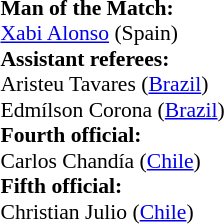<table width=50% style="font-size: 90%">
<tr>
<td><br><strong>Man of the Match:</strong>
<br><a href='#'>Xabi Alonso</a> (Spain)<br><strong>Assistant referees:</strong>
<br>Aristeu Tavares (<a href='#'>Brazil</a>)
<br>Edmílson Corona (<a href='#'>Brazil</a>)
<br><strong>Fourth official:</strong>
<br>Carlos Chandía (<a href='#'>Chile</a>)
<br><strong>Fifth official:</strong>
<br>Christian Julio (<a href='#'>Chile</a>)</td>
</tr>
</table>
